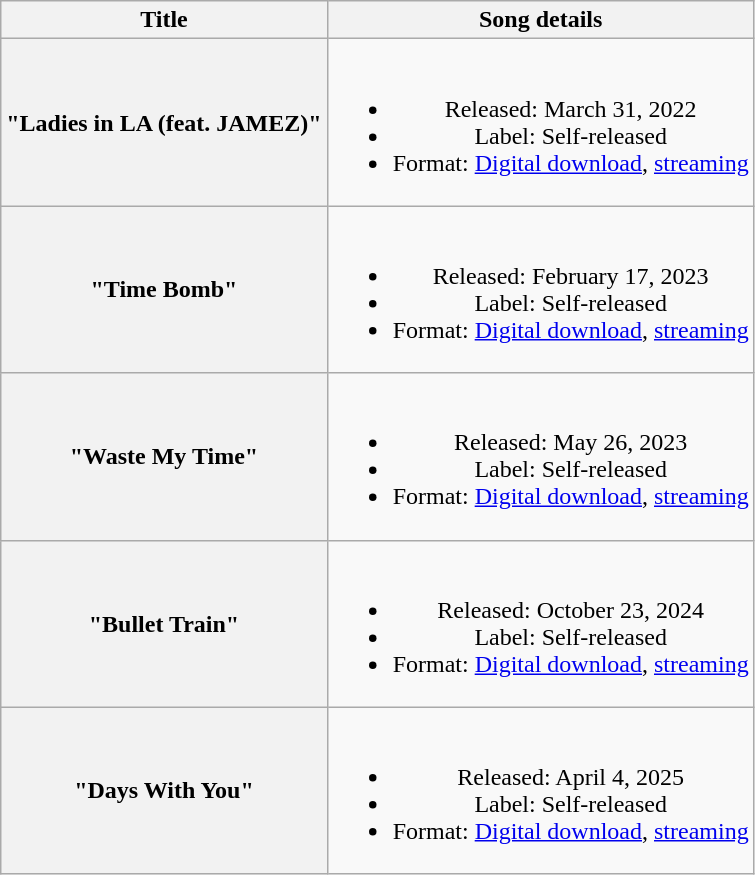<table class="wikitable plainrowheaders" style="text-align:center;">
<tr>
<th scope="col">Title</th>
<th scope="col">Song details</th>
</tr>
<tr>
<th scope="row">"Ladies in LA (feat. JAMEZ)"</th>
<td><br><ul><li>Released: March 31, 2022</li><li>Label: Self-released</li><li>Format: <a href='#'>Digital download</a>, <a href='#'>streaming</a></li></ul></td>
</tr>
<tr>
<th scope="row">"Time Bomb"</th>
<td><br><ul><li>Released: February 17, 2023</li><li>Label: Self-released</li><li>Format: <a href='#'>Digital download</a>, <a href='#'>streaming</a></li></ul></td>
</tr>
<tr>
<th scope="row">"Waste My Time"</th>
<td><br><ul><li>Released: May 26, 2023</li><li>Label: Self-released</li><li>Format: <a href='#'>Digital download</a>, <a href='#'>streaming</a></li></ul></td>
</tr>
<tr>
<th scope="row">"Bullet Train"</th>
<td><br><ul><li>Released: October 23, 2024</li><li>Label: Self-released</li><li>Format: <a href='#'>Digital download</a>, <a href='#'>streaming</a></li></ul></td>
</tr>
<tr>
<th scope="row">"Days With You"</th>
<td><br><ul><li>Released: April 4, 2025</li><li>Label: Self-released</li><li>Format: <a href='#'>Digital download</a>, <a href='#'>streaming</a></li></ul></td>
</tr>
</table>
